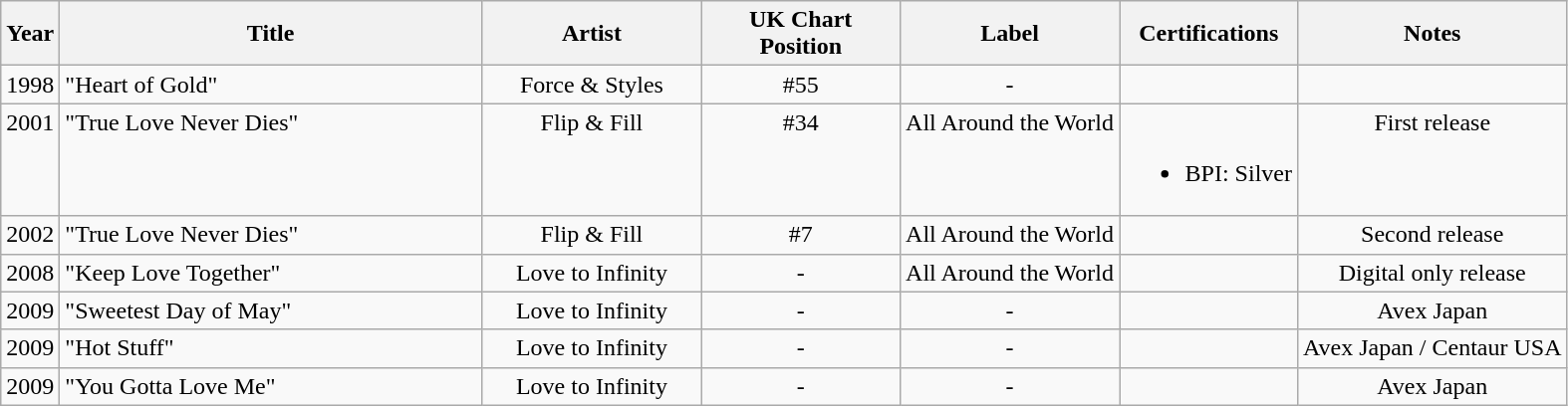<table class="wikitable">
<tr>
<th>Year</th>
<th width="275">Title</th>
<th width="140">Artist</th>
<th width="125">UK Chart Position</th>
<th width="140">Label</th>
<th>Certifications</th>
<th>Notes</th>
</tr>
<tr>
<td align="center" valign="top">1998</td>
<td align="left" valign="top">"Heart of Gold"</td>
<td align="center" valign="top">Force & Styles</td>
<td align="center" valign="top">#55</td>
<td align="center" valign="top">-</td>
<td></td>
<td align="center" valign="top"></td>
</tr>
<tr>
<td align="center" valign="top">2001</td>
<td align="left" valign="top">"True Love Never Dies"</td>
<td align="center" valign="top">Flip & Fill</td>
<td align="center" valign="top">#34</td>
<td align="center" valign="top">All Around the World</td>
<td><br><ul><li>BPI: Silver</li></ul></td>
<td align="center" valign="top">First release</td>
</tr>
<tr>
<td align="center" valign="top">2002</td>
<td align="left" valign="top">"True Love Never Dies"</td>
<td align="center" valign="top">Flip & Fill</td>
<td align="center" valign="top">#7</td>
<td align="center" valign="top">All Around the World</td>
<td></td>
<td align="center" valign="top">Second release</td>
</tr>
<tr>
<td align="center" valign="top">2008</td>
<td align="left" valigh="top">"Keep Love Together"</td>
<td align="center" valign="top">Love to Infinity</td>
<td align="center" valign="top">-</td>
<td align="center" valign="top">All Around the World</td>
<td></td>
<td align="center" valign="top">Digital only release</td>
</tr>
<tr>
<td align="center" valign="top">2009</td>
<td align="left" valigh="top">"Sweetest Day of May"</td>
<td align="center" valign="top">Love to Infinity</td>
<td align="center" valign="top">-</td>
<td align="center" valign="top">-</td>
<td></td>
<td align="center" valign="top">Avex Japan</td>
</tr>
<tr>
<td align="center" valign="top">2009</td>
<td align="left" valigh="top">"Hot Stuff"</td>
<td align="center" valign="top">Love to Infinity</td>
<td align="center" valign="top">-</td>
<td align="center" valign="top">-</td>
<td></td>
<td align="center" valign="top">Avex Japan / Centaur USA</td>
</tr>
<tr>
<td align="center" valign="top">2009</td>
<td align="left" valigh="top">"You Gotta Love Me"</td>
<td align="center" valign="top">Love to Infinity</td>
<td align="center" valign="top">-</td>
<td align="center" valign="top">-</td>
<td></td>
<td align="center" valign="top">Avex Japan</td>
</tr>
</table>
